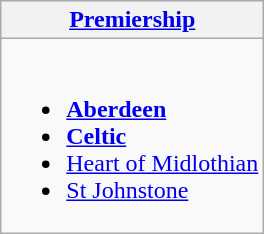<table class="wikitable" style="text-align:left">
<tr>
<th><a href='#'>Premiership</a></th>
</tr>
<tr>
<td valign=top><br><ul><li><strong><a href='#'>Aberdeen</a></strong></li><li><strong><a href='#'>Celtic</a></strong></li><li><a href='#'>Heart of Midlothian</a></li><li><a href='#'>St Johnstone</a></li></ul></td>
</tr>
</table>
